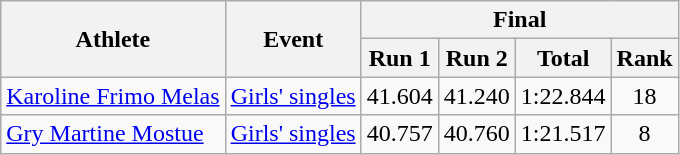<table class="wikitable">
<tr>
<th rowspan="2">Athlete</th>
<th rowspan="2">Event</th>
<th colspan="4">Final</th>
</tr>
<tr>
<th>Run 1</th>
<th>Run 2</th>
<th>Total</th>
<th>Rank</th>
</tr>
<tr>
<td><a href='#'>Karoline Frimo Melas</a></td>
<td><a href='#'>Girls' singles</a></td>
<td align="center">41.604</td>
<td align="center">41.240</td>
<td align="center">1:22.844</td>
<td align="center">18</td>
</tr>
<tr>
<td><a href='#'>Gry Martine Mostue</a></td>
<td><a href='#'>Girls' singles</a></td>
<td align="center">40.757</td>
<td align="center">40.760</td>
<td align="center">1:21.517</td>
<td align="center">8</td>
</tr>
</table>
